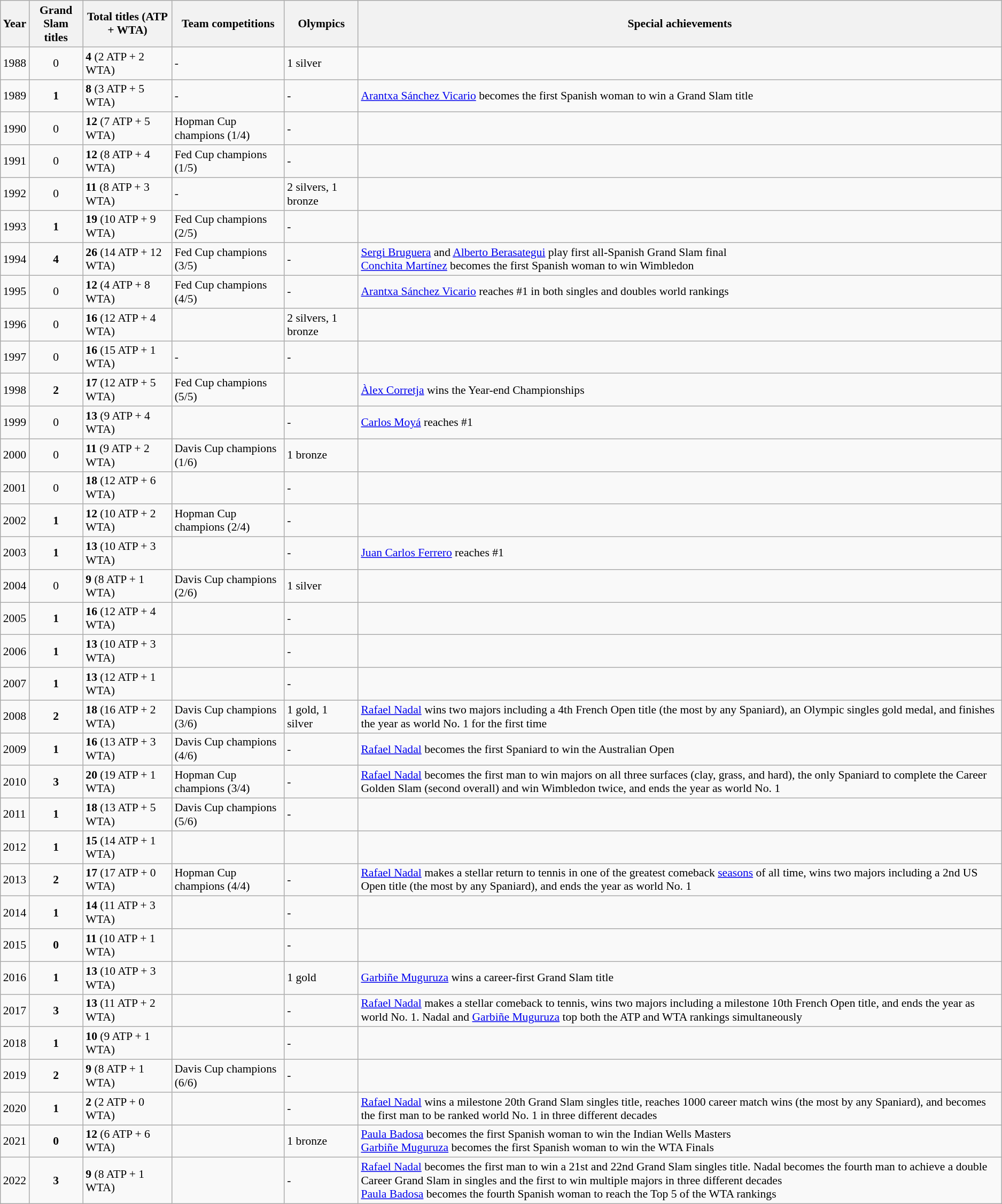<table class="wikitable" style="font-size:90%">
<tr>
<th>Year</th>
<th>Grand Slam<br>titles</th>
<th>Total titles (ATP + WTA)</th>
<th>Team competitions</th>
<th>Olympics</th>
<th>Special achievements</th>
</tr>
<tr>
<td>1988</td>
<td style="text-align:center;">0</td>
<td><strong>4</strong> (2 ATP + 2 WTA)</td>
<td>-</td>
<td>1 silver</td>
<td></td>
</tr>
<tr>
<td>1989</td>
<td style="text-align:center;"><strong>1</strong></td>
<td><strong>8</strong> (3 ATP + 5 WTA)</td>
<td>-</td>
<td>-</td>
<td><a href='#'>Arantxa Sánchez Vicario</a> becomes the first Spanish woman to win a Grand Slam title</td>
</tr>
<tr>
<td>1990</td>
<td style="text-align:center;">0</td>
<td><strong>12</strong> (7 ATP + 5 WTA)</td>
<td>Hopman Cup champions (1/4)</td>
<td>-</td>
<td></td>
</tr>
<tr>
<td>1991</td>
<td style="text-align:center;">0</td>
<td><strong>12</strong> (8 ATP + 4 WTA)</td>
<td>Fed Cup champions (1/5)</td>
<td>-</td>
<td></td>
</tr>
<tr>
<td>1992</td>
<td style="text-align:center;">0</td>
<td><strong>11</strong> (8 ATP + 3 WTA)</td>
<td>-</td>
<td>2 silvers, 1 bronze</td>
<td></td>
</tr>
<tr>
<td>1993</td>
<td style="text-align:center;"><strong>1</strong></td>
<td><strong>19</strong> (10 ATP + 9 WTA)</td>
<td>Fed Cup champions (2/5)</td>
<td>-</td>
<td></td>
</tr>
<tr>
<td>1994</td>
<td style="text-align:center;"><strong>4</strong></td>
<td><strong>26</strong> (14 ATP + 12 WTA)</td>
<td>Fed Cup champions (3/5)</td>
<td>-</td>
<td><a href='#'>Sergi Bruguera</a> and <a href='#'>Alberto Berasategui</a> play first all-Spanish Grand Slam final<br><a href='#'>Conchita Martínez</a> becomes the first Spanish woman to win Wimbledon</td>
</tr>
<tr>
<td>1995</td>
<td style="text-align:center;">0</td>
<td><strong>12</strong> (4 ATP + 8 WTA)</td>
<td>Fed Cup champions (4/5)</td>
<td>-</td>
<td><a href='#'>Arantxa Sánchez Vicario</a> reaches #1 in both singles and doubles world rankings</td>
</tr>
<tr>
<td>1996</td>
<td style="text-align:center;">0</td>
<td><strong>16</strong> (12 ATP + 4 WTA)</td>
<td></td>
<td>2 silvers, 1 bronze</td>
<td></td>
</tr>
<tr>
<td>1997</td>
<td style="text-align:center;">0</td>
<td><strong>16</strong> (15 ATP + 1 WTA)</td>
<td>-</td>
<td>-</td>
<td></td>
</tr>
<tr>
<td>1998</td>
<td style="text-align:center;"><strong>2</strong></td>
<td><strong>17</strong> (12 ATP + 5 WTA)</td>
<td>Fed Cup champions (5/5)</td>
<td></td>
<td><a href='#'>Àlex Corretja</a> wins the Year-end Championships</td>
</tr>
<tr>
<td>1999</td>
<td style="text-align:center;">0</td>
<td><strong>13</strong> (9 ATP + 4 WTA)</td>
<td></td>
<td>-</td>
<td><a href='#'>Carlos Moyá</a> reaches #1</td>
</tr>
<tr>
<td>2000</td>
<td style="text-align:center;">0</td>
<td><strong>11</strong> (9 ATP + 2 WTA)</td>
<td>Davis Cup champions (1/6)</td>
<td>1 bronze</td>
<td></td>
</tr>
<tr>
<td>2001</td>
<td style="text-align:center;">0</td>
<td><strong>18</strong> (12 ATP + 6 WTA)</td>
<td></td>
<td>-</td>
<td></td>
</tr>
<tr>
<td>2002</td>
<td style="text-align:center;"><strong>1</strong></td>
<td><strong>12</strong> (10 ATP + 2 WTA)</td>
<td>Hopman Cup champions (2/4)</td>
<td>-</td>
<td></td>
</tr>
<tr>
<td>2003</td>
<td style="text-align:center;"><strong>1</strong></td>
<td><strong>13</strong> (10 ATP + 3 WTA)</td>
<td></td>
<td>-</td>
<td><a href='#'>Juan Carlos Ferrero</a> reaches #1</td>
</tr>
<tr>
<td>2004</td>
<td style="text-align:center;">0</td>
<td><strong>9</strong> (8 ATP + 1 WTA)</td>
<td>Davis Cup champions (2/6)</td>
<td>1 silver</td>
<td></td>
</tr>
<tr>
<td>2005</td>
<td style="text-align:center;"><strong>1</strong></td>
<td><strong>16</strong> (12 ATP + 4 WTA)</td>
<td></td>
<td>-</td>
<td></td>
</tr>
<tr>
<td>2006</td>
<td style="text-align:center;"><strong>1</strong></td>
<td><strong>13</strong> (10 ATP + 3 WTA)</td>
<td></td>
<td>-</td>
<td></td>
</tr>
<tr>
<td>2007</td>
<td style="text-align:center;"><strong>1</strong></td>
<td><strong>13</strong> (12 ATP + 1 WTA)</td>
<td></td>
<td>-</td>
<td></td>
</tr>
<tr>
<td>2008</td>
<td style="text-align:center;"><strong>2</strong></td>
<td><strong>18</strong> (16 ATP + 2 WTA)</td>
<td>Davis Cup champions (3/6)</td>
<td>1 gold, 1 silver</td>
<td><a href='#'>Rafael Nadal</a> wins two majors including a 4th French Open title (the most by any Spaniard), an Olympic singles gold medal, and finishes the year as world No. 1 for the first time</td>
</tr>
<tr>
<td>2009</td>
<td style="text-align:center;"><strong>1</strong></td>
<td><strong>16</strong> (13 ATP + 3 WTA)</td>
<td>Davis Cup champions (4/6)</td>
<td>-</td>
<td><a href='#'>Rafael Nadal</a> becomes the first Spaniard to win the Australian Open</td>
</tr>
<tr>
<td>2010</td>
<td style="text-align:center;"><strong>3</strong></td>
<td><strong>20</strong> (19 ATP + 1 WTA)</td>
<td>Hopman Cup champions (3/4)</td>
<td>-</td>
<td><a href='#'>Rafael Nadal</a> becomes the first man to win majors on all three surfaces (clay, grass, and hard), the only Spaniard to complete the Career Golden Slam (second overall) and win Wimbledon twice, and ends the year as world No. 1</td>
</tr>
<tr>
<td>2011</td>
<td style="text-align:center;"><strong>1</strong></td>
<td><strong>18</strong> (13 ATP + 5 WTA)</td>
<td>Davis Cup champions (5/6)</td>
<td>-</td>
<td></td>
</tr>
<tr>
<td>2012</td>
<td style="text-align:center;"><strong>1</strong></td>
<td><strong>15</strong> (14 ATP + 1 WTA)</td>
<td></td>
<td></td>
<td></td>
</tr>
<tr>
<td>2013</td>
<td style="text-align:center;"><strong>2</strong></td>
<td><strong>17</strong> (17 ATP + 0 WTA)</td>
<td>Hopman Cup champions (4/4)</td>
<td>-</td>
<td><a href='#'>Rafael Nadal</a> makes a stellar return to tennis in one of the greatest comeback <a href='#'>seasons</a> of all time, wins two majors including a 2nd US Open title (the most by any Spaniard), and ends the year as world No. 1</td>
</tr>
<tr>
<td>2014</td>
<td style="text-align:center;"><strong>1</strong></td>
<td><strong>14</strong> (11 ATP + 3 WTA)</td>
<td></td>
<td>-</td>
<td></td>
</tr>
<tr>
<td>2015</td>
<td style="text-align:center;"><strong>0</strong></td>
<td><strong>11</strong> (10 ATP + 1 WTA)</td>
<td></td>
<td>-</td>
<td></td>
</tr>
<tr>
<td>2016</td>
<td style="text-align:center;"><strong>1</strong></td>
<td><strong>13</strong> (10 ATP + 3 WTA)</td>
<td></td>
<td>1 gold</td>
<td><a href='#'>Garbiñe Muguruza</a> wins a career-first Grand Slam title</td>
</tr>
<tr>
<td>2017</td>
<td style="text-align:center;"><strong>3</strong></td>
<td><strong>13</strong> (11 ATP + 2 WTA)</td>
<td></td>
<td>-</td>
<td><a href='#'>Rafael Nadal</a> makes a stellar comeback to tennis, wins two majors including a milestone 10th French Open title, and ends the year as world No. 1. Nadal and <a href='#'>Garbiñe Muguruza</a> top both the ATP and WTA rankings simultaneously</td>
</tr>
<tr>
<td>2018</td>
<td style="text-align:center;"><strong>1</strong></td>
<td><strong>10</strong> (9 ATP + 1 WTA)</td>
<td></td>
<td>-</td>
<td></td>
</tr>
<tr>
<td>2019</td>
<td style="text-align:center;"><strong>2</strong></td>
<td><strong>9</strong> (8 ATP + 1 WTA)</td>
<td>Davis Cup champions (6/6)</td>
<td>-</td>
<td></td>
</tr>
<tr>
<td>2020</td>
<td style="text-align:center;"><strong>1</strong></td>
<td><strong>2</strong> (2 ATP + 0 WTA)</td>
<td></td>
<td>-</td>
<td><a href='#'>Rafael Nadal</a> wins a milestone 20th Grand Slam singles title, reaches 1000 career match wins (the most by any Spaniard), and becomes the first man to be ranked world No. 1 in three different decades</td>
</tr>
<tr>
<td>2021</td>
<td style="text-align:center;"><strong>0</strong></td>
<td><strong>12</strong> (6 ATP + 6 WTA)</td>
<td></td>
<td>1 bronze</td>
<td><a href='#'>Paula Badosa</a> becomes the first Spanish woman to win the Indian Wells Masters<br><a href='#'>Garbiñe Muguruza</a> becomes the first Spanish woman to win the WTA Finals</td>
</tr>
<tr>
<td>2022</td>
<td style="text-align:center;"><strong>3</strong></td>
<td><strong>9</strong> (8 ATP + 1 WTA)</td>
<td></td>
<td>-</td>
<td><a href='#'>Rafael Nadal</a> becomes the first man to win a 21st and 22nd Grand Slam singles title. Nadal becomes the fourth man to achieve a double Career Grand Slam in singles and the first to win multiple majors in three different decades<br><a href='#'>Paula Badosa</a> becomes the fourth Spanish woman to reach the Top 5 of the WTA rankings</td>
</tr>
</table>
